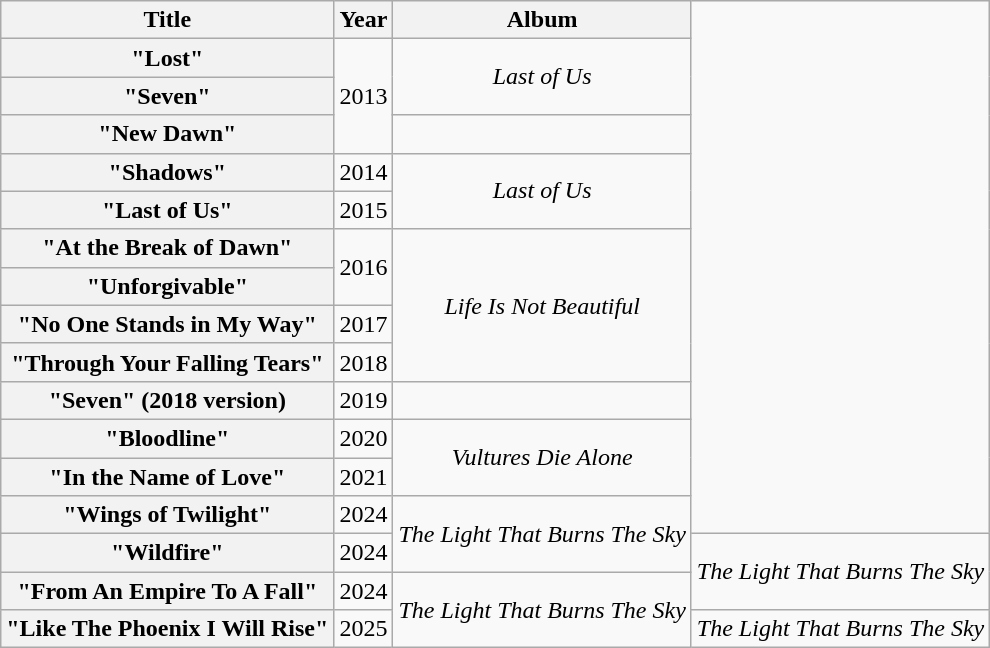<table class="wikitable plainrowheaders" style="text-align:center;">
<tr>
<th scope="col">Title</th>
<th scope="col">Year</th>
<th scope="col">Album</th>
</tr>
<tr>
<th scope="row">"Lost"</th>
<td rowspan="3">2013</td>
<td rowspan="2"><em>Last of Us</em></td>
</tr>
<tr>
<th scope="row">"Seven"</th>
</tr>
<tr>
<th scope="row">"New Dawn"</th>
<td></td>
</tr>
<tr>
<th scope="row">"Shadows"</th>
<td>2014</td>
<td rowspan="2"><em>Last of Us</em></td>
</tr>
<tr>
<th scope="row">"Last of Us"</th>
<td>2015</td>
</tr>
<tr>
<th scope="row">"At the Break of Dawn" <br></th>
<td rowspan="2">2016</td>
<td rowspan="4"><em>Life Is Not Beautiful</em></td>
</tr>
<tr>
<th scope="row">"Unforgivable"</th>
</tr>
<tr>
<th scope="row">"No One Stands in My Way"</th>
<td>2017</td>
</tr>
<tr>
<th scope="row">"Through Your Falling Tears"</th>
<td>2018</td>
</tr>
<tr>
<th scope="row">"Seven" (2018 version)</th>
<td>2019</td>
<td></td>
</tr>
<tr>
<th scope="row">"Bloodline" <br></th>
<td>2020</td>
<td rowspan="2"><em>Vultures Die Alone</em></td>
</tr>
<tr>
<th scope="row">"In the Name of Love" <br></th>
<td>2021</td>
</tr>
<tr>
<th scope="row">"Wings of Twilight" <br></th>
<td>2024</td>
<td rowspan="2"><em>The Light That Burns The Sky</em></td>
</tr>
<tr>
<th scope="row">"Wildfire" <br></th>
<td>2024</td>
<td rowspan="2"><em>The Light That Burns The Sky</em></td>
</tr>
<tr>
<th scope="row">"From An Empire To A Fall" <br></th>
<td>2024</td>
<td rowspan="2"><em>The Light That Burns The Sky</em></td>
</tr>
<tr>
<th scope="row">"Like The Phoenix I Will Rise" <br></th>
<td>2025</td>
<td rowspan="2"><em>The Light That Burns The Sky</em></td>
</tr>
</table>
